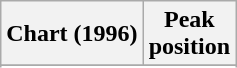<table class="wikitable sortable plainrowheaders" style="text-align:center">
<tr>
<th scope="col">Chart (1996)</th>
<th scope="col">Peak<br>position</th>
</tr>
<tr>
</tr>
<tr>
</tr>
</table>
